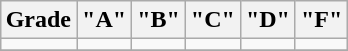<table class="wikitable" style="margin:1em auto;">
<tr>
<th>Grade</th>
<th>"A"</th>
<th>"B"</th>
<th>"C"</th>
<th>"D"</th>
<th>"F"</th>
</tr>
<tr>
<td></td>
<td></td>
<td></td>
<td></td>
<td></td>
<td></td>
</tr>
<tr>
</tr>
</table>
